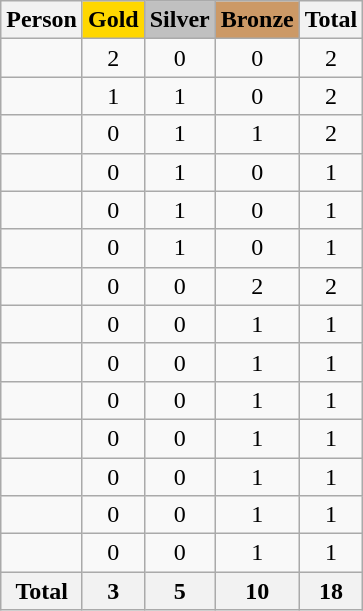<table class="wikitable sortable" style="text-align:center">
<tr>
<th>Person</th>
<th style="text-align:center;background-color:gold;">Gold</th>
<th style="text-align:center;background-color:silver;">Silver</th>
<th style="text-align:center;background-color:#CC9966;">Bronze</th>
<th><strong>Total</strong></th>
</tr>
<tr>
<td align=left></td>
<td>2</td>
<td>0</td>
<td>0</td>
<td>2</td>
</tr>
<tr>
<td align=left></td>
<td>1</td>
<td>1</td>
<td>0</td>
<td>2</td>
</tr>
<tr>
<td align=left></td>
<td>0</td>
<td>1</td>
<td>1</td>
<td>2</td>
</tr>
<tr>
<td align=left></td>
<td>0</td>
<td>1</td>
<td>0</td>
<td>1</td>
</tr>
<tr>
<td align=left></td>
<td>0</td>
<td>1</td>
<td>0</td>
<td>1</td>
</tr>
<tr>
<td align=left></td>
<td>0</td>
<td>1</td>
<td>0</td>
<td>1</td>
</tr>
<tr>
<td align=left></td>
<td>0</td>
<td>0</td>
<td>2</td>
<td>2</td>
</tr>
<tr>
<td align=left></td>
<td>0</td>
<td>0</td>
<td>1</td>
<td>1</td>
</tr>
<tr>
<td align=left></td>
<td>0</td>
<td>0</td>
<td>1</td>
<td>1</td>
</tr>
<tr>
<td align=left></td>
<td>0</td>
<td>0</td>
<td>1</td>
<td>1</td>
</tr>
<tr>
<td align=left></td>
<td>0</td>
<td>0</td>
<td>1</td>
<td>1</td>
</tr>
<tr>
<td align=left></td>
<td>0</td>
<td>0</td>
<td>1</td>
<td>1</td>
</tr>
<tr>
<td align=left></td>
<td>0</td>
<td>0</td>
<td>1</td>
<td>1</td>
</tr>
<tr>
<td align=left></td>
<td>0</td>
<td>0</td>
<td>1</td>
<td>1</td>
</tr>
<tr>
<th>Total</th>
<th>3</th>
<th>5</th>
<th>10</th>
<th>18</th>
</tr>
</table>
